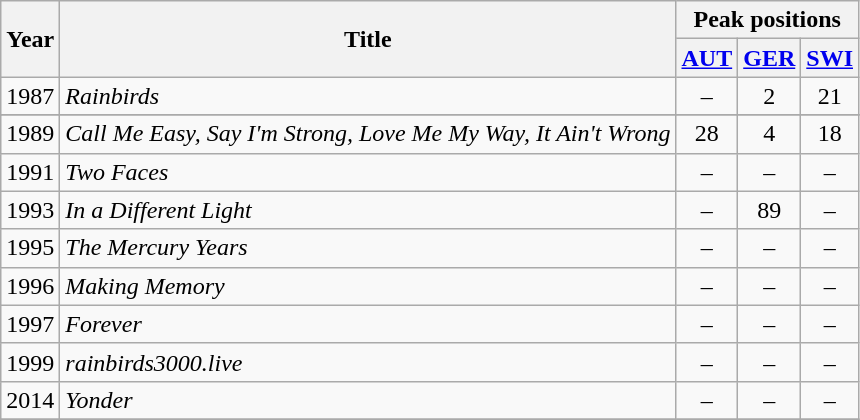<table class="wikitable">
<tr>
<th rowspan="2">Year</th>
<th rowspan="2">Title</th>
<th colspan="3">Peak positions</th>
</tr>
<tr>
<th width="30"><a href='#'>AUT</a></th>
<th width="30"><a href='#'>GER</a></th>
<th width="30"><a href='#'>SWI</a></th>
</tr>
<tr>
<td>1987</td>
<td><em>Rainbirds</em></td>
<td align="center" >–</td>
<td align="center" >2</td>
<td align="center" >21</td>
</tr>
<tr>
</tr>
<tr>
<td>1989</td>
<td><em>Call Me Easy, Say I'm Strong, Love Me My Way, It Ain't Wrong</em></td>
<td align="center" >28</td>
<td align="center" >4</td>
<td align="center" >18</td>
</tr>
<tr>
<td>1991</td>
<td><em>Two Faces</em></td>
<td align="center" >–</td>
<td align="center" >–</td>
<td align="center" >–</td>
</tr>
<tr>
<td>1993</td>
<td><em>In a Different Light</em></td>
<td align="center" >–</td>
<td align="center" >89</td>
<td align="center" >–</td>
</tr>
<tr>
<td>1995</td>
<td><em>The Mercury Years</em></td>
<td align="center" >–</td>
<td align="center" >–</td>
<td align="center" >–</td>
</tr>
<tr>
<td>1996</td>
<td><em>Making Memory</em></td>
<td align="center" >–</td>
<td align="center" >–</td>
<td align="center" >–</td>
</tr>
<tr>
<td>1997</td>
<td><em>Forever</em></td>
<td align="center" >–</td>
<td align="center" >–</td>
<td align="center" >–</td>
</tr>
<tr>
<td>1999</td>
<td><em>rainbirds3000.live</em></td>
<td align="center" >–</td>
<td align="center" >–</td>
<td align="center" >–</td>
</tr>
<tr>
<td>2014</td>
<td><em>Yonder</em></td>
<td align="center" >–</td>
<td align="center" >–</td>
<td align="center" >–</td>
</tr>
<tr>
</tr>
</table>
